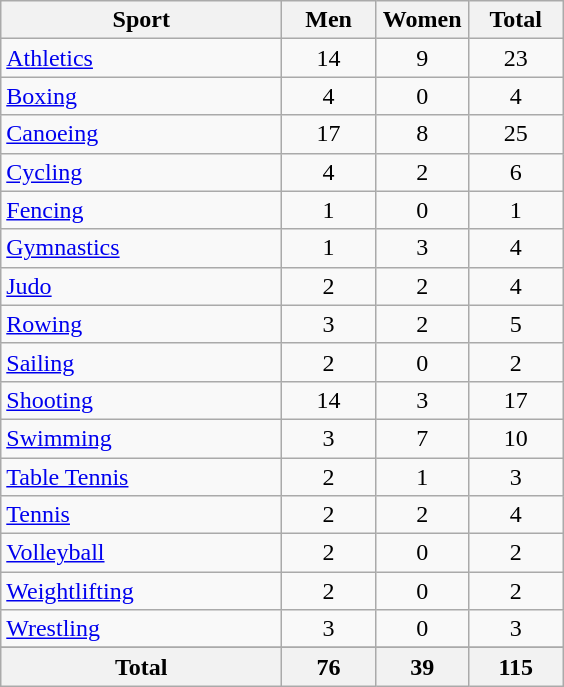<table class="wikitable sortable" style="text-align:center;">
<tr>
<th width=180>Sport</th>
<th width=55>Men</th>
<th width=55>Women</th>
<th width=55>Total</th>
</tr>
<tr>
<td align=left><a href='#'>Athletics</a></td>
<td>14</td>
<td>9</td>
<td>23</td>
</tr>
<tr>
<td align=left><a href='#'>Boxing</a></td>
<td>4</td>
<td>0</td>
<td>4</td>
</tr>
<tr>
<td align=left><a href='#'>Canoeing</a></td>
<td>17</td>
<td>8</td>
<td>25</td>
</tr>
<tr>
<td align=left><a href='#'>Cycling</a></td>
<td>4</td>
<td>2</td>
<td>6</td>
</tr>
<tr>
<td align=left><a href='#'>Fencing</a></td>
<td>1</td>
<td>0</td>
<td>1</td>
</tr>
<tr>
<td align=left><a href='#'>Gymnastics</a></td>
<td>1</td>
<td>3</td>
<td>4</td>
</tr>
<tr>
<td align=left><a href='#'>Judo</a></td>
<td>2</td>
<td>2</td>
<td>4</td>
</tr>
<tr>
<td align=left><a href='#'>Rowing</a></td>
<td>3</td>
<td>2</td>
<td>5</td>
</tr>
<tr>
<td align=left><a href='#'>Sailing</a></td>
<td>2</td>
<td>0</td>
<td>2</td>
</tr>
<tr>
<td align=left><a href='#'>Shooting</a></td>
<td>14</td>
<td>3</td>
<td>17</td>
</tr>
<tr>
<td align=left><a href='#'>Swimming</a></td>
<td>3</td>
<td>7</td>
<td>10</td>
</tr>
<tr>
<td align=left><a href='#'>Table Tennis</a></td>
<td>2</td>
<td>1</td>
<td>3</td>
</tr>
<tr>
<td align=left><a href='#'>Tennis</a></td>
<td>2</td>
<td>2</td>
<td>4</td>
</tr>
<tr>
<td align=left><a href='#'>Volleyball</a></td>
<td>2</td>
<td>0</td>
<td>2</td>
</tr>
<tr>
<td align=left><a href='#'>Weightlifting</a></td>
<td>2</td>
<td>0</td>
<td>2</td>
</tr>
<tr>
<td align=left><a href='#'>Wrestling</a></td>
<td>3</td>
<td>0</td>
<td>3</td>
</tr>
<tr>
</tr>
<tr class="sortbottom">
<th>Total</th>
<th>76</th>
<th>39</th>
<th>115</th>
</tr>
</table>
